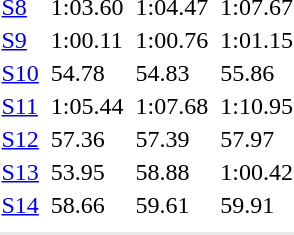<table>
<tr>
<td><a href='#'>S8</a></td>
<td></td>
<td>1:03.60</td>
<td></td>
<td>1:04.47</td>
<td></td>
<td>1:07.67</td>
</tr>
<tr>
<td><a href='#'>S9</a></td>
<td></td>
<td>1:00.11</td>
<td></td>
<td>1:00.76</td>
<td></td>
<td>1:01.15</td>
</tr>
<tr>
<td><a href='#'>S10</a></td>
<td></td>
<td>54.78</td>
<td></td>
<td>54.83</td>
<td></td>
<td>55.86</td>
</tr>
<tr>
<td><a href='#'>S11</a></td>
<td></td>
<td>1:05.44</td>
<td></td>
<td>1:07.68</td>
<td></td>
<td>1:10.95</td>
</tr>
<tr>
<td><a href='#'>S12</a></td>
<td></td>
<td>57.36</td>
<td></td>
<td>57.39</td>
<td></td>
<td>57.97</td>
</tr>
<tr>
<td><a href='#'>S13</a></td>
<td></td>
<td>53.95</td>
<td></td>
<td>58.88</td>
<td></td>
<td>1:00.42</td>
</tr>
<tr>
<td><a href='#'>S14</a></td>
<td></td>
<td>58.66</td>
<td></td>
<td>59.61</td>
<td></td>
<td>59.91</td>
</tr>
<tr>
<td colspan=7></td>
</tr>
<tr>
</tr>
<tr bgcolor= e8e8e8>
<td colspan=7></td>
</tr>
</table>
